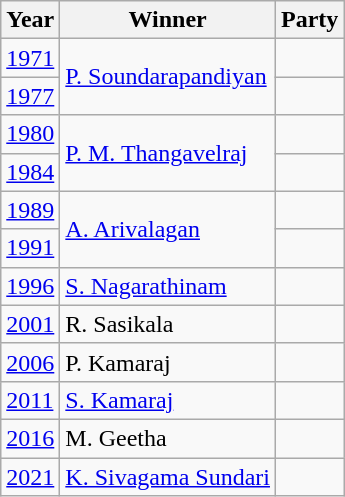<table class="wikitable sortable">
<tr>
<th>Year</th>
<th>Winner</th>
<th colspan="2">Party</th>
</tr>
<tr>
<td><a href='#'>1971</a></td>
<td rowspan=2><a href='#'>P. Soundarapandiyan</a></td>
<td></td>
</tr>
<tr>
<td><a href='#'>1977</a></td>
<td></td>
</tr>
<tr>
<td><a href='#'>1980</a></td>
<td rowspan=2><a href='#'>P. M. Thangavelraj</a></td>
<td></td>
</tr>
<tr>
<td><a href='#'>1984</a></td>
</tr>
<tr>
<td><a href='#'>1989</a></td>
<td rowspan=2><a href='#'>A. Arivalagan</a></td>
<td></td>
</tr>
<tr>
<td><a href='#'>1991</a></td>
</tr>
<tr>
<td><a href='#'>1996</a></td>
<td><a href='#'>S. Nagarathinam</a></td>
<td></td>
</tr>
<tr>
<td><a href='#'>2001</a></td>
<td>R. Sasikala</td>
<td></td>
</tr>
<tr>
<td><a href='#'>2006</a></td>
<td>P. Kamaraj</td>
<td></td>
</tr>
<tr>
<td><a href='#'>2011</a></td>
<td><a href='#'>S. Kamaraj</a></td>
<td></td>
</tr>
<tr>
<td><a href='#'>2016</a></td>
<td>M. Geetha</td>
</tr>
<tr>
<td><a href='#'>2021</a></td>
<td><a href='#'>K. Sivagama Sundari</a></td>
<td></td>
</tr>
</table>
